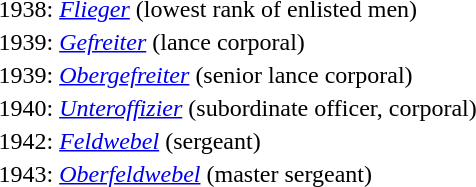<table>
<tr>
<td>1938:</td>
<td><em><a href='#'>Flieger</a></em> (lowest rank of enlisted men)</td>
</tr>
<tr>
<td>1939:</td>
<td><em><a href='#'>Gefreiter</a></em> (lance corporal)</td>
</tr>
<tr>
<td>1939:</td>
<td><em><a href='#'>Obergefreiter</a></em> (senior lance corporal)</td>
</tr>
<tr>
<td>1940:</td>
<td><em><a href='#'>Unteroffizier</a></em> (subordinate officer, corporal)</td>
</tr>
<tr>
<td>1942:</td>
<td><em><a href='#'>Feldwebel</a></em> (sergeant)</td>
</tr>
<tr>
<td>1943:</td>
<td><em><a href='#'>Oberfeldwebel</a></em> (master sergeant)</td>
</tr>
</table>
